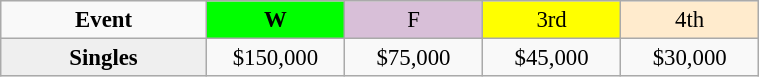<table class=wikitable style=font-size:95%;text-align:center>
<tr>
<td style="width:130px"><strong>Event</strong></td>
<td style="width:85px; background:lime"><strong>W</strong></td>
<td style="width:85px; background:thistle">F</td>
<td style="width:85px; background:#ffff00">3rd</td>
<td style="width:85px; background:#ffebcd">4th</td>
</tr>
<tr>
<th style=background:#efefef>Singles</th>
<td>$150,000</td>
<td>$75,000</td>
<td>$45,000</td>
<td>$30,000</td>
</tr>
</table>
